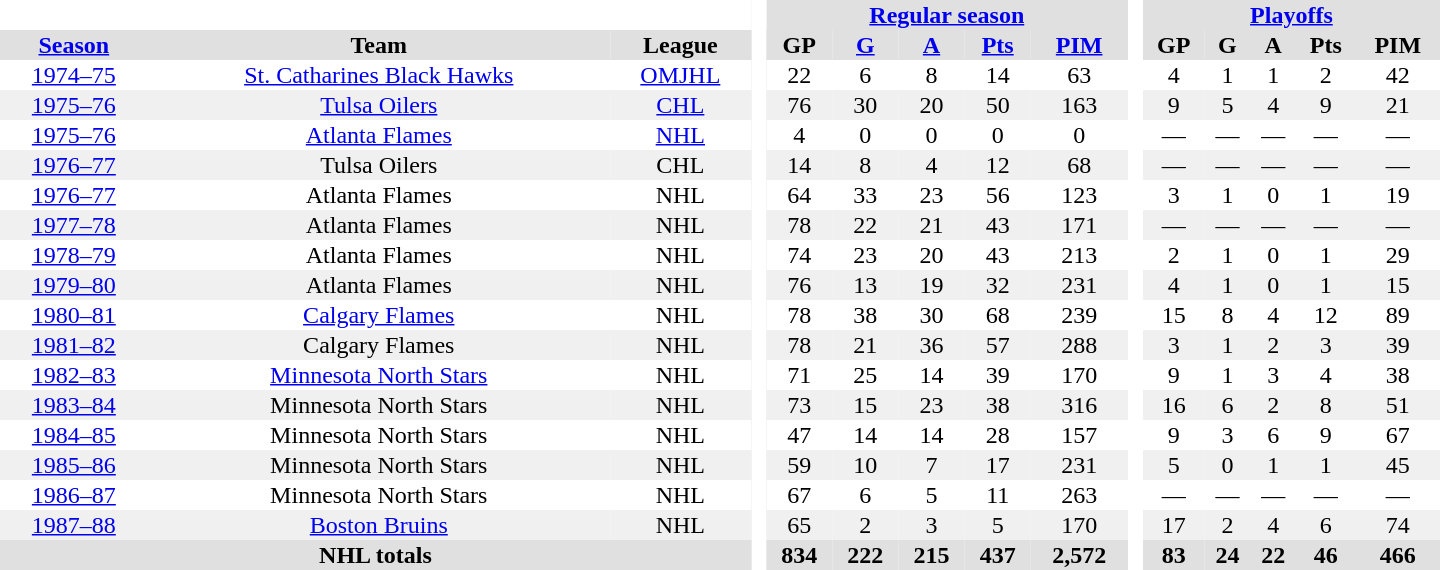<table border="0" cellpadding="1" cellspacing="0" style="text-align:center; width:60em">
<tr bgcolor="#e0e0e0">
<th colspan="3" bgcolor="#ffffff"> </th>
<th rowspan="99" bgcolor="#ffffff"> </th>
<th colspan="5"><a href='#'>Regular season</a></th>
<th rowspan="99" bgcolor="#ffffff"> </th>
<th colspan="5"><a href='#'>Playoffs</a></th>
</tr>
<tr bgcolor="#e0e0e0">
<th><a href='#'>Season</a></th>
<th>Team</th>
<th>League</th>
<th>GP</th>
<th><a href='#'>G</a></th>
<th><a href='#'>A</a></th>
<th><a href='#'>Pts</a></th>
<th><a href='#'>PIM</a></th>
<th>GP</th>
<th>G</th>
<th>A</th>
<th>Pts</th>
<th>PIM</th>
</tr>
<tr>
<td><a href='#'>1974–75</a></td>
<td><a href='#'>St. Catharines Black Hawks</a></td>
<td><a href='#'>OMJHL</a></td>
<td>22</td>
<td>6</td>
<td>8</td>
<td>14</td>
<td>63</td>
<td>4</td>
<td>1</td>
<td>1</td>
<td>2</td>
<td>42</td>
</tr>
<tr bgcolor="#f0f0f0">
<td><a href='#'>1975–76</a></td>
<td><a href='#'>Tulsa Oilers</a></td>
<td><a href='#'>CHL</a></td>
<td>76</td>
<td>30</td>
<td>20</td>
<td>50</td>
<td>163</td>
<td>9</td>
<td>5</td>
<td>4</td>
<td>9</td>
<td>21</td>
</tr>
<tr>
<td><a href='#'>1975–76</a></td>
<td><a href='#'>Atlanta Flames</a></td>
<td><a href='#'>NHL</a></td>
<td>4</td>
<td>0</td>
<td>0</td>
<td>0</td>
<td>0</td>
<td>—</td>
<td>—</td>
<td>—</td>
<td>—</td>
<td>—</td>
</tr>
<tr bgcolor="#f0f0f0">
<td><a href='#'>1976–77</a></td>
<td>Tulsa Oilers</td>
<td>CHL</td>
<td>14</td>
<td>8</td>
<td>4</td>
<td>12</td>
<td>68</td>
<td>—</td>
<td>—</td>
<td>—</td>
<td>—</td>
<td>—</td>
</tr>
<tr>
<td><a href='#'>1976–77</a></td>
<td>Atlanta Flames</td>
<td>NHL</td>
<td>64</td>
<td>33</td>
<td>23</td>
<td>56</td>
<td>123</td>
<td>3</td>
<td>1</td>
<td>0</td>
<td>1</td>
<td>19</td>
</tr>
<tr bgcolor="#f0f0f0">
<td><a href='#'>1977–78</a></td>
<td>Atlanta Flames</td>
<td>NHL</td>
<td>78</td>
<td>22</td>
<td>21</td>
<td>43</td>
<td>171</td>
<td>—</td>
<td>—</td>
<td>—</td>
<td>—</td>
<td>—</td>
</tr>
<tr>
<td><a href='#'>1978–79</a></td>
<td>Atlanta Flames</td>
<td>NHL</td>
<td>74</td>
<td>23</td>
<td>20</td>
<td>43</td>
<td>213</td>
<td>2</td>
<td>1</td>
<td>0</td>
<td>1</td>
<td>29</td>
</tr>
<tr bgcolor="#f0f0f0">
<td><a href='#'>1979–80</a></td>
<td>Atlanta Flames</td>
<td>NHL</td>
<td>76</td>
<td>13</td>
<td>19</td>
<td>32</td>
<td>231</td>
<td>4</td>
<td>1</td>
<td>0</td>
<td>1</td>
<td>15</td>
</tr>
<tr>
<td><a href='#'>1980–81</a></td>
<td><a href='#'>Calgary Flames</a></td>
<td>NHL</td>
<td>78</td>
<td>38</td>
<td>30</td>
<td>68</td>
<td>239</td>
<td>15</td>
<td>8</td>
<td>4</td>
<td>12</td>
<td>89</td>
</tr>
<tr bgcolor="#f0f0f0">
<td><a href='#'>1981–82</a></td>
<td>Calgary Flames</td>
<td>NHL</td>
<td>78</td>
<td>21</td>
<td>36</td>
<td>57</td>
<td>288</td>
<td>3</td>
<td>1</td>
<td>2</td>
<td>3</td>
<td>39</td>
</tr>
<tr>
<td><a href='#'>1982–83</a></td>
<td><a href='#'>Minnesota North Stars</a></td>
<td>NHL</td>
<td>71</td>
<td>25</td>
<td>14</td>
<td>39</td>
<td>170</td>
<td>9</td>
<td>1</td>
<td>3</td>
<td>4</td>
<td>38</td>
</tr>
<tr bgcolor="#f0f0f0">
<td><a href='#'>1983–84</a></td>
<td>Minnesota North Stars</td>
<td>NHL</td>
<td>73</td>
<td>15</td>
<td>23</td>
<td>38</td>
<td>316</td>
<td>16</td>
<td>6</td>
<td>2</td>
<td>8</td>
<td>51</td>
</tr>
<tr>
<td><a href='#'>1984–85</a></td>
<td>Minnesota North Stars</td>
<td>NHL</td>
<td>47</td>
<td>14</td>
<td>14</td>
<td>28</td>
<td>157</td>
<td>9</td>
<td>3</td>
<td>6</td>
<td>9</td>
<td>67</td>
</tr>
<tr bgcolor="#f0f0f0">
<td><a href='#'>1985–86</a></td>
<td>Minnesota North Stars</td>
<td>NHL</td>
<td>59</td>
<td>10</td>
<td>7</td>
<td>17</td>
<td>231</td>
<td>5</td>
<td>0</td>
<td>1</td>
<td>1</td>
<td>45</td>
</tr>
<tr>
<td><a href='#'>1986–87</a></td>
<td>Minnesota North Stars</td>
<td>NHL</td>
<td>67</td>
<td>6</td>
<td>5</td>
<td>11</td>
<td>263</td>
<td>—</td>
<td>—</td>
<td>—</td>
<td>—</td>
<td>—</td>
</tr>
<tr bgcolor="#f0f0f0">
<td><a href='#'>1987–88</a></td>
<td><a href='#'>Boston Bruins</a></td>
<td>NHL</td>
<td>65</td>
<td>2</td>
<td>3</td>
<td>5</td>
<td>170</td>
<td>17</td>
<td>2</td>
<td>4</td>
<td>6</td>
<td>74</td>
</tr>
<tr bgcolor="#e0e0e0">
<th colspan="3">NHL totals</th>
<th>834</th>
<th>222</th>
<th>215</th>
<th>437</th>
<th>2,572</th>
<th>83</th>
<th>24</th>
<th>22</th>
<th>46</th>
<th>466</th>
</tr>
</table>
